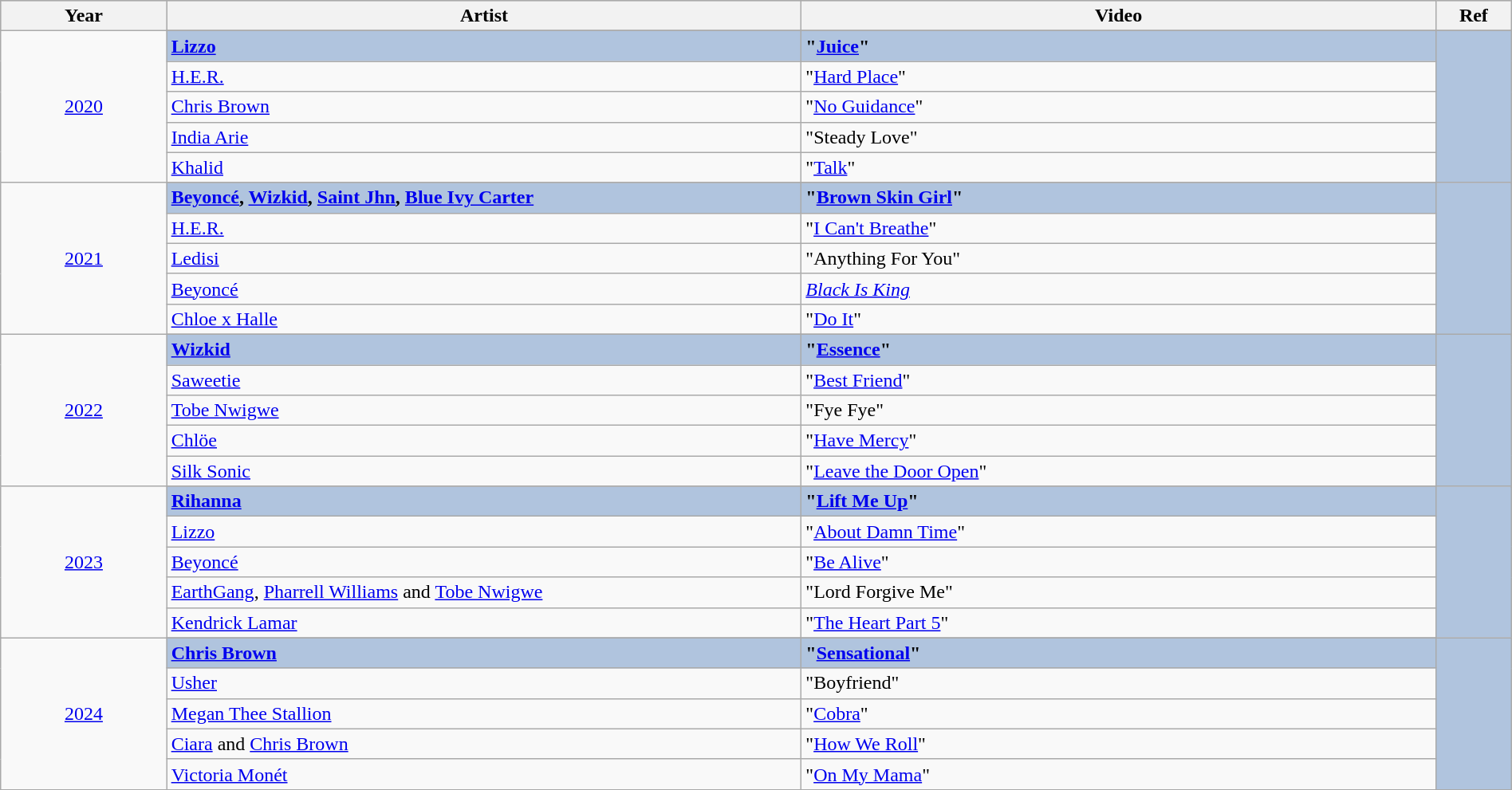<table class="wikitable" style="width:100%;">
<tr style="background:#bebebe;">
<th style="width:11%;">Year</th>
<th style="width:42%;">Artist</th>
<th style="width:42%;">Video</th>
<th style="width:5%;">Ref</th>
</tr>
<tr>
<td rowspan="6" align="center"><a href='#'>2020</a></td>
</tr>
<tr style="background:#B0C4DE">
<td><strong><a href='#'>Lizzo</a></strong></td>
<td><strong>"<a href='#'>Juice</a>"</strong></td>
<td rowspan="6" align="center"></td>
</tr>
<tr>
<td><a href='#'>H.E.R.</a></td>
<td>"<a href='#'>Hard Place</a>"</td>
</tr>
<tr>
<td><a href='#'>Chris Brown</a> </td>
<td>"<a href='#'>No Guidance</a>"</td>
</tr>
<tr>
<td><a href='#'>India Arie</a></td>
<td>"Steady Love"</td>
</tr>
<tr>
<td><a href='#'>Khalid</a></td>
<td>"<a href='#'>Talk</a>"</td>
</tr>
<tr>
<td rowspan="6" align="center"><a href='#'>2021</a></td>
</tr>
<tr style="background:#B0C4DE">
<td><strong><a href='#'>Beyoncé</a>, <a href='#'>Wizkid</a>, <a href='#'>Saint Jhn</a>, <a href='#'>Blue Ivy Carter</a></strong></td>
<td><strong>"<a href='#'>Brown Skin Girl</a>"</strong></td>
<td rowspan="6" align="center"></td>
</tr>
<tr>
<td><a href='#'>H.E.R.</a></td>
<td>"<a href='#'>I Can't Breathe</a>"</td>
</tr>
<tr>
<td><a href='#'>Ledisi</a></td>
<td>"Anything For You"</td>
</tr>
<tr>
<td><a href='#'>Beyoncé</a></td>
<td><em><a href='#'>Black Is King</a></em></td>
</tr>
<tr>
<td><a href='#'>Chloe x Halle</a></td>
<td>"<a href='#'>Do It</a>"</td>
</tr>
<tr>
<td rowspan="6" align="center"><a href='#'>2022</a></td>
</tr>
<tr style="background:#B0C4DE">
<td><strong><a href='#'>Wizkid</a> </strong></td>
<td><strong>"<a href='#'>Essence</a>"</strong></td>
<td rowspan="6" align="center"></td>
</tr>
<tr>
<td><a href='#'>Saweetie</a> </td>
<td>"<a href='#'>Best Friend</a>"</td>
</tr>
<tr>
<td><a href='#'>Tobe Nwigwe</a> </td>
<td>"Fye Fye"</td>
</tr>
<tr>
<td><a href='#'>Chlöe</a></td>
<td>"<a href='#'>Have Mercy</a>"</td>
</tr>
<tr>
<td><a href='#'>Silk Sonic</a></td>
<td>"<a href='#'>Leave the Door Open</a>"</td>
</tr>
<tr>
<td rowspan="6" align="center"><a href='#'>2023</a></td>
</tr>
<tr style="background:#B0C4DE">
<td><strong><a href='#'>Rihanna</a></strong></td>
<td><strong>"<a href='#'>Lift Me Up</a>"</strong></td>
<td rowspan="6" align="center"></td>
</tr>
<tr>
<td><a href='#'>Lizzo</a></td>
<td>"<a href='#'>About Damn Time</a>"</td>
</tr>
<tr>
<td><a href='#'>Beyoncé</a></td>
<td>"<a href='#'>Be Alive</a>"</td>
</tr>
<tr>
<td><a href='#'>EarthGang</a>, <a href='#'>Pharrell Williams</a> and <a href='#'>Tobe Nwigwe</a></td>
<td>"Lord Forgive Me"</td>
</tr>
<tr>
<td><a href='#'>Kendrick Lamar</a></td>
<td>"<a href='#'>The Heart Part 5</a>"</td>
</tr>
<tr>
<td rowspan="6" align="center"><a href='#'>2024</a></td>
</tr>
<tr style="background:#B0C4DE">
<td><strong><a href='#'>Chris Brown</a> </strong></td>
<td><strong>"<a href='#'>Sensational</a>"</strong></td>
<td rowspan="6" align="center"></td>
</tr>
<tr>
<td><a href='#'>Usher</a></td>
<td>"Boyfriend"</td>
</tr>
<tr>
<td><a href='#'>Megan Thee Stallion</a></td>
<td>"<a href='#'>Cobra</a>"</td>
</tr>
<tr>
<td><a href='#'>Ciara</a> and <a href='#'>Chris Brown</a></td>
<td>"<a href='#'>How We Roll</a>"</td>
</tr>
<tr>
<td><a href='#'>Victoria Monét</a></td>
<td>"<a href='#'>On My Mama</a>"</td>
</tr>
<tr>
</tr>
</table>
